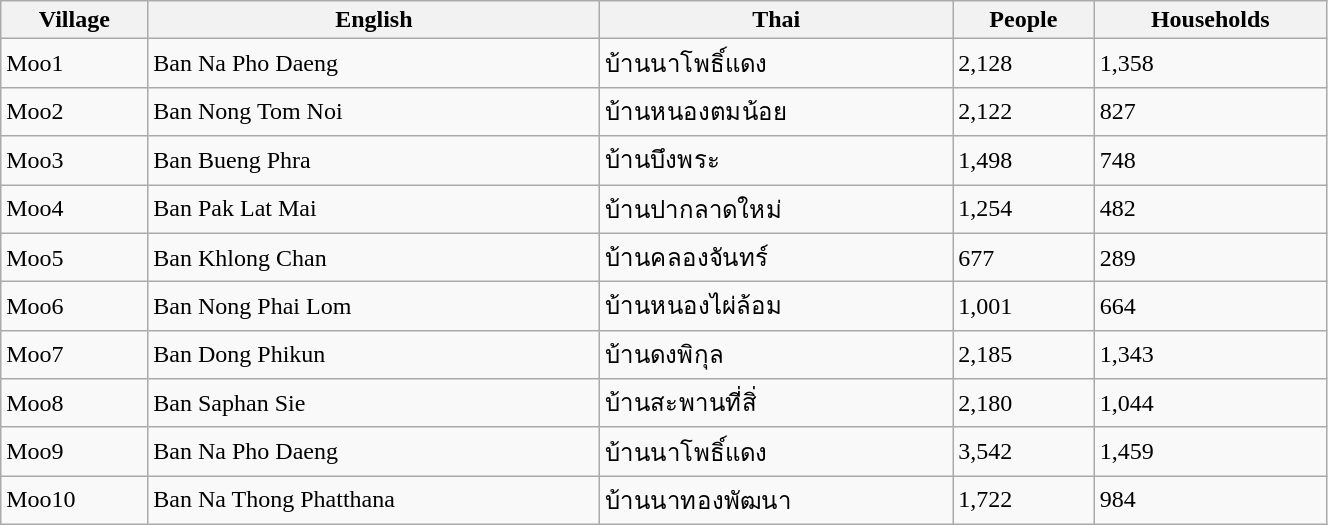<table class="wikitable" style="width:70%;">
<tr>
<th>Village</th>
<th>English</th>
<th>Thai</th>
<th>People</th>
<th>Households</th>
</tr>
<tr>
<td>Moo1</td>
<td>Ban Na Pho Daeng</td>
<td>บ้านนาโพธิ์แดง</td>
<td>2,128</td>
<td>1,358</td>
</tr>
<tr>
<td>Moo2</td>
<td>Ban Nong Tom Noi</td>
<td>บ้านหนองตมน้อย</td>
<td>2,122</td>
<td>827</td>
</tr>
<tr>
<td>Moo3</td>
<td>Ban Bueng Phra</td>
<td>บ้านบึงพระ</td>
<td>1,498</td>
<td>748</td>
</tr>
<tr>
<td>Moo4</td>
<td>Ban Pak Lat Mai</td>
<td>บ้านปากลาดใหม่</td>
<td>1,254</td>
<td>482</td>
</tr>
<tr>
<td>Moo5</td>
<td>Ban Khlong Chan</td>
<td>บ้านคลองจันทร์</td>
<td>677</td>
<td>289</td>
</tr>
<tr>
<td>Moo6</td>
<td>Ban Nong Phai Lom</td>
<td>บ้านหนองไผ่ล้อม</td>
<td>1,001</td>
<td>664</td>
</tr>
<tr>
<td>Moo7</td>
<td>Ban Dong Phikun</td>
<td>บ้านดงพิกุล</td>
<td>2,185</td>
<td>1,343</td>
</tr>
<tr>
<td>Moo8</td>
<td>Ban Saphan Sie</td>
<td>บ้านสะพานที่สิ่</td>
<td>2,180</td>
<td>1,044</td>
</tr>
<tr>
<td>Moo9</td>
<td>Ban Na Pho Daeng</td>
<td>บ้านนาโพธิ์แดง</td>
<td>3,542</td>
<td>1,459</td>
</tr>
<tr>
<td>Moo10</td>
<td>Ban Na Thong Phatthana</td>
<td>บ้านนาทองพัฒนา</td>
<td>1,722</td>
<td>984</td>
</tr>
</table>
